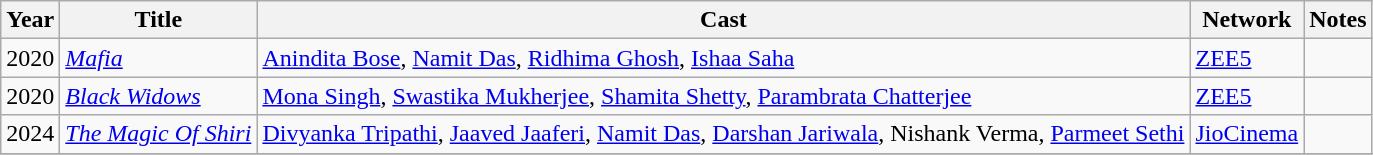<table class="wikitable">
<tr>
<th>Year</th>
<th>Title</th>
<th>Cast</th>
<th>Network</th>
<th>Notes</th>
</tr>
<tr>
<td>2020</td>
<td><em><a href='#'>Mafia</a></em></td>
<td><a href='#'>Anindita Bose</a>, <a href='#'>Namit Das</a>, <a href='#'>Ridhima Ghosh</a>, <a href='#'>Ishaa Saha</a></td>
<td><a href='#'>ZEE5</a></td>
<td></td>
</tr>
<tr>
<td>2020</td>
<td><em><a href='#'>Black Widows</a></em></td>
<td><a href='#'>Mona Singh</a>, <a href='#'>Swastika Mukherjee</a>, <a href='#'>Shamita Shetty</a>, <a href='#'>Parambrata Chatterjee</a></td>
<td><a href='#'>ZEE5</a></td>
<td></td>
</tr>
<tr>
<td>2024</td>
<td><em><a href='#'>The Magic Of Shiri</a></em></td>
<td><a href='#'>Divyanka Tripathi</a>, <a href='#'>Jaaved Jaaferi</a>, <a href='#'>Namit Das</a>, <a href='#'>Darshan Jariwala</a>, Nishank Verma, <a href='#'>Parmeet Sethi</a></td>
<td><a href='#'>JioCinema</a></td>
<td></td>
</tr>
<tr>
</tr>
</table>
